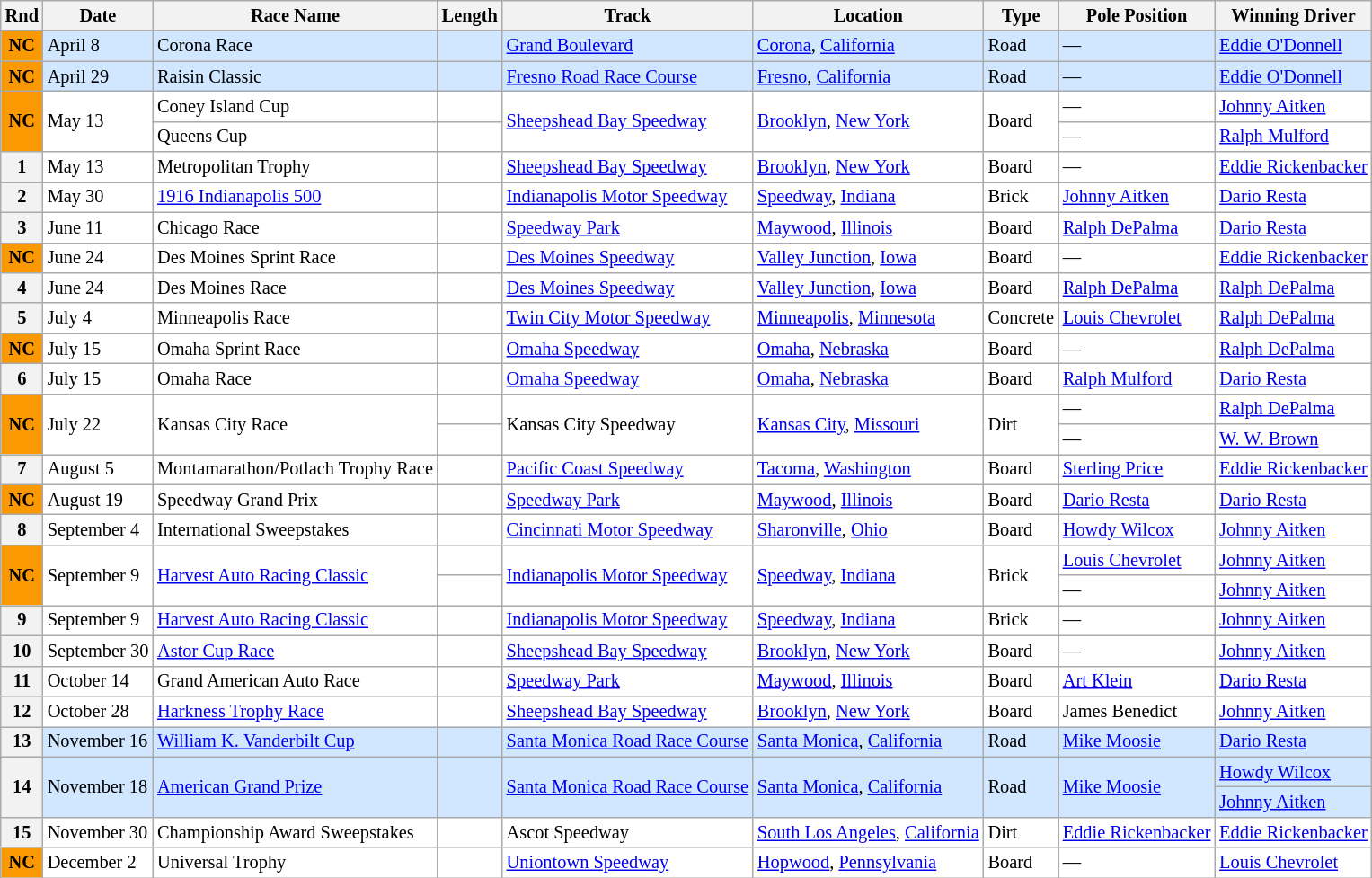<table class="wikitable" style="font-size:85%">
<tr>
<th>Rnd</th>
<th>Date</th>
<th>Race Name</th>
<th>Length</th>
<th>Track</th>
<th>Location</th>
<th>Type</th>
<th>Pole Position</th>
<th>Winning Driver</th>
</tr>
<tr style="background:#D0E7FF;">
<th style="background:#fb9902; text-align:center;"><strong>NC</strong></th>
<td>April 8</td>
<td> Corona Race</td>
<td></td>
<td><a href='#'>Grand Boulevard</a></td>
<td><a href='#'>Corona</a>, <a href='#'>California</a></td>
<td>Road</td>
<td>—</td>
<td> <a href='#'>Eddie O'Donnell</a></td>
</tr>
<tr style="background:#D0E7FF;">
<th style="background:#fb9902; text-align:center;"><strong>NC</strong></th>
<td>April 29</td>
<td> Raisin Classic</td>
<td></td>
<td><a href='#'>Fresno Road Race Course</a></td>
<td><a href='#'>Fresno</a>, <a href='#'>California</a></td>
<td>Road</td>
<td>—</td>
<td> <a href='#'>Eddie O'Donnell</a></td>
</tr>
<tr style="background:#FFFFFF;">
<th rowspan=2; style="background:#fb9902; text-align:center;"><strong>NC</strong></th>
<td rowspan=2>May 13</td>
<td> Coney Island Cup</td>
<td></td>
<td rowspan=2><a href='#'>Sheepshead Bay Speedway</a></td>
<td rowspan=2><a href='#'>Brooklyn</a>, <a href='#'>New York</a></td>
<td rowspan=2>Board</td>
<td>—</td>
<td> <a href='#'>Johnny Aitken</a></td>
</tr>
<tr style="background:#FFFFFF;">
<td> Queens Cup</td>
<td></td>
<td>—</td>
<td> <a href='#'>Ralph Mulford</a></td>
</tr>
<tr style="background:#FFFFFF;">
<th>1</th>
<td>May 13</td>
<td> Metropolitan Trophy</td>
<td></td>
<td><a href='#'>Sheepshead Bay Speedway</a></td>
<td><a href='#'>Brooklyn</a>, <a href='#'>New York</a></td>
<td>Board</td>
<td>—</td>
<td> <a href='#'>Eddie Rickenbacker</a></td>
</tr>
<tr style="background:#FFFFFF;">
<th>2</th>
<td>May 30</td>
<td> <a href='#'>1916 Indianapolis 500</a></td>
<td></td>
<td><a href='#'>Indianapolis Motor Speedway</a></td>
<td><a href='#'>Speedway</a>, <a href='#'>Indiana</a></td>
<td>Brick</td>
<td> <a href='#'>Johnny Aitken</a></td>
<td> <a href='#'>Dario Resta</a></td>
</tr>
<tr style="background:#FFFFFF;">
<th>3</th>
<td>June 11</td>
<td> Chicago Race</td>
<td></td>
<td><a href='#'>Speedway Park</a></td>
<td><a href='#'>Maywood</a>, <a href='#'>Illinois</a></td>
<td>Board</td>
<td> <a href='#'>Ralph DePalma</a></td>
<td> <a href='#'>Dario Resta</a></td>
</tr>
<tr style="background:#FFFFFF;">
<th style="background:#fb9902; text-align:center;"><strong>NC</strong></th>
<td>June 24</td>
<td> Des Moines Sprint Race</td>
<td></td>
<td><a href='#'>Des Moines Speedway</a></td>
<td><a href='#'>Valley Junction</a>, <a href='#'>Iowa</a></td>
<td>Board</td>
<td>—</td>
<td> <a href='#'>Eddie Rickenbacker</a></td>
</tr>
<tr style="background:#FFFFFF;">
<th>4</th>
<td>June 24</td>
<td> Des Moines Race</td>
<td></td>
<td><a href='#'>Des Moines Speedway</a></td>
<td><a href='#'>Valley Junction</a>, <a href='#'>Iowa</a></td>
<td>Board</td>
<td> <a href='#'>Ralph DePalma</a></td>
<td> <a href='#'>Ralph DePalma</a></td>
</tr>
<tr style="background:#FFFFFF;">
<th>5</th>
<td>July 4</td>
<td> Minneapolis Race</td>
<td></td>
<td><a href='#'>Twin City Motor Speedway</a></td>
<td><a href='#'>Minneapolis</a>, <a href='#'>Minnesota</a></td>
<td>Concrete</td>
<td> <a href='#'>Louis Chevrolet</a></td>
<td> <a href='#'>Ralph DePalma</a></td>
</tr>
<tr style="background:#FFFFFF;">
<th style="background:#fb9902; text-align:center;"><strong>NC</strong></th>
<td>July 15</td>
<td> Omaha Sprint Race</td>
<td></td>
<td><a href='#'>Omaha Speedway</a></td>
<td><a href='#'>Omaha</a>, <a href='#'>Nebraska</a></td>
<td>Board</td>
<td>—</td>
<td> <a href='#'>Ralph DePalma</a></td>
</tr>
<tr style="background:#FFFFFF;">
<th>6</th>
<td>July 15</td>
<td> Omaha Race</td>
<td></td>
<td><a href='#'>Omaha Speedway</a></td>
<td><a href='#'>Omaha</a>, <a href='#'>Nebraska</a></td>
<td>Board</td>
<td> <a href='#'>Ralph Mulford</a></td>
<td> <a href='#'>Dario Resta</a></td>
</tr>
<tr style="background:#FFFFFF;">
<th rowspan=2; style="background:#fb9902; text-align:center;"><strong>NC</strong></th>
<td rowspan=2>July 22</td>
<td rowspan=2> Kansas City Race</td>
<td></td>
<td rowspan=2>Kansas City Speedway</td>
<td rowspan=2><a href='#'>Kansas City</a>, <a href='#'>Missouri</a></td>
<td rowspan=2>Dirt</td>
<td>—</td>
<td> <a href='#'>Ralph DePalma</a></td>
</tr>
<tr style="background:#FFFFFF;">
<td></td>
<td>—</td>
<td> <a href='#'>W. W. Brown</a></td>
</tr>
<tr style="background:#FFFFFF;">
<th>7</th>
<td>August 5</td>
<td> Montamarathon/Potlach Trophy Race</td>
<td></td>
<td><a href='#'>Pacific Coast Speedway</a></td>
<td><a href='#'>Tacoma</a>, <a href='#'>Washington</a></td>
<td>Board</td>
<td> <a href='#'>Sterling Price</a></td>
<td> <a href='#'>Eddie Rickenbacker</a></td>
</tr>
<tr style="background:#FFFFFF;">
<th style="background:#fb9902; text-align:center;"><strong>NC</strong></th>
<td>August 19</td>
<td> Speedway Grand Prix</td>
<td></td>
<td><a href='#'>Speedway Park</a></td>
<td><a href='#'>Maywood</a>, <a href='#'>Illinois</a></td>
<td>Board</td>
<td> <a href='#'>Dario Resta</a></td>
<td> <a href='#'>Dario Resta</a></td>
</tr>
<tr style="background:#FFFFFF;">
<th>8</th>
<td>September 4</td>
<td> International Sweepstakes</td>
<td></td>
<td><a href='#'>Cincinnati Motor Speedway</a></td>
<td><a href='#'>Sharonville</a>, <a href='#'>Ohio</a></td>
<td>Board</td>
<td> <a href='#'>Howdy Wilcox</a></td>
<td> <a href='#'>Johnny Aitken</a></td>
</tr>
<tr style="background:#FFFFFF;">
<th rowspan=2; style="background:#fb9902; text-align:center;"><strong>NC</strong></th>
<td rowspan=2>September 9</td>
<td rowspan=2> <a href='#'>Harvest Auto Racing Classic</a></td>
<td></td>
<td rowspan=2><a href='#'>Indianapolis Motor Speedway</a></td>
<td rowspan=2><a href='#'>Speedway</a>, <a href='#'>Indiana</a></td>
<td rowspan=2>Brick</td>
<td> <a href='#'>Louis Chevrolet</a></td>
<td> <a href='#'>Johnny Aitken</a></td>
</tr>
<tr style="background:#FFFFFF;">
<td></td>
<td>—</td>
<td> <a href='#'>Johnny Aitken</a></td>
</tr>
<tr style="background:#FFFFFF;">
<th>9</th>
<td>September 9</td>
<td> <a href='#'>Harvest Auto Racing Classic</a></td>
<td></td>
<td><a href='#'>Indianapolis Motor Speedway</a></td>
<td><a href='#'>Speedway</a>, <a href='#'>Indiana</a></td>
<td>Brick</td>
<td>—</td>
<td> <a href='#'>Johnny Aitken</a></td>
</tr>
<tr style="background:#FFFFFF;">
<th>10</th>
<td>September 30</td>
<td> <a href='#'>Astor Cup Race</a></td>
<td></td>
<td><a href='#'>Sheepshead Bay Speedway</a></td>
<td><a href='#'>Brooklyn</a>, <a href='#'>New York</a></td>
<td>Board</td>
<td>—</td>
<td> <a href='#'>Johnny Aitken</a></td>
</tr>
<tr style="background:#FFFFFF;">
<th>11</th>
<td>October 14</td>
<td> Grand American Auto Race</td>
<td></td>
<td><a href='#'>Speedway Park</a></td>
<td><a href='#'>Maywood</a>, <a href='#'>Illinois</a></td>
<td>Board</td>
<td> <a href='#'>Art Klein</a></td>
<td> <a href='#'>Dario Resta</a></td>
</tr>
<tr style="background:#FFFFFF;">
<th>12</th>
<td>October 28</td>
<td> <a href='#'>Harkness Trophy Race</a></td>
<td></td>
<td><a href='#'>Sheepshead Bay Speedway</a></td>
<td><a href='#'>Brooklyn</a>, <a href='#'>New York</a></td>
<td>Board</td>
<td> James Benedict</td>
<td> <a href='#'>Johnny Aitken</a></td>
</tr>
<tr style="background:#D0E7FF;">
<th>13</th>
<td>November 16</td>
<td> <a href='#'>William K. Vanderbilt Cup</a></td>
<td></td>
<td><a href='#'>Santa Monica Road Race Course</a></td>
<td><a href='#'>Santa Monica</a>, <a href='#'>California</a></td>
<td>Road</td>
<td> <a href='#'>Mike Moosie</a></td>
<td> <a href='#'>Dario Resta</a></td>
</tr>
<tr style="background:#D0E7FF;">
<th rowspan=2>14</th>
<td rowspan=2>November 18</td>
<td rowspan=2> <a href='#'>American Grand Prize</a></td>
<td rowspan=2></td>
<td rowspan=2><a href='#'>Santa Monica Road Race Course</a></td>
<td rowspan=2><a href='#'>Santa Monica</a>, <a href='#'>California</a></td>
<td rowspan=2>Road</td>
<td rowspan=2> <a href='#'>Mike Moosie</a></td>
<td> <a href='#'>Howdy Wilcox</a></td>
</tr>
<tr style="background:#D0E7FF;">
<td> <a href='#'>Johnny Aitken</a></td>
</tr>
<tr style="background:#FFFFFF;">
<th>15</th>
<td>November 30</td>
<td> Championship Award Sweepstakes</td>
<td></td>
<td>Ascot Speedway</td>
<td><a href='#'>South Los Angeles</a>, <a href='#'>California</a></td>
<td>Dirt</td>
<td> <a href='#'>Eddie Rickenbacker</a></td>
<td> <a href='#'>Eddie Rickenbacker</a></td>
</tr>
<tr style="background:#FFFFFF;">
<th style="background:#fb9902; text-align:center;"><strong>NC</strong></th>
<td>December 2</td>
<td> Universal Trophy</td>
<td></td>
<td><a href='#'>Uniontown Speedway</a></td>
<td><a href='#'>Hopwood</a>, <a href='#'>Pennsylvania</a></td>
<td>Board</td>
<td>—</td>
<td> <a href='#'>Louis Chevrolet</a></td>
</tr>
</table>
